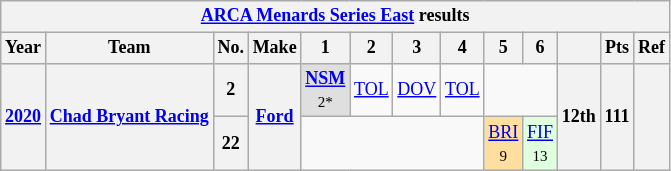<table class="wikitable" style="text-align:center; font-size:75%">
<tr>
<th colspan=15><a href='#'>ARCA Menards Series East</a> results</th>
</tr>
<tr>
<th>Year</th>
<th>Team</th>
<th>No.</th>
<th>Make</th>
<th>1</th>
<th>2</th>
<th>3</th>
<th>4</th>
<th>5</th>
<th>6</th>
<th></th>
<th>Pts</th>
<th>Ref</th>
</tr>
<tr>
<th rowspan=2><a href='#'>2020</a></th>
<th rowspan=2><a href='#'>Chad Bryant Racing</a></th>
<th>2</th>
<th rowspan=2><a href='#'>Ford</a></th>
<td style="background:#DFDFDF;"><strong><a href='#'>NSM</a></strong><br><small>2*</small></td>
<td><a href='#'>TOL</a></td>
<td><a href='#'>DOV</a></td>
<td><a href='#'>TOL</a></td>
<td colspan=2></td>
<th rowspan=2>12th</th>
<th rowspan=2>111</th>
<th rowspan=2></th>
</tr>
<tr>
<th>22</th>
<td colspan=4></td>
<td style="background:#FFDF9F;"><a href='#'>BRI</a><br><small>9</small></td>
<td style="background:#DFFFDF;"><a href='#'>FIF</a><br><small>13</small></td>
</tr>
</table>
